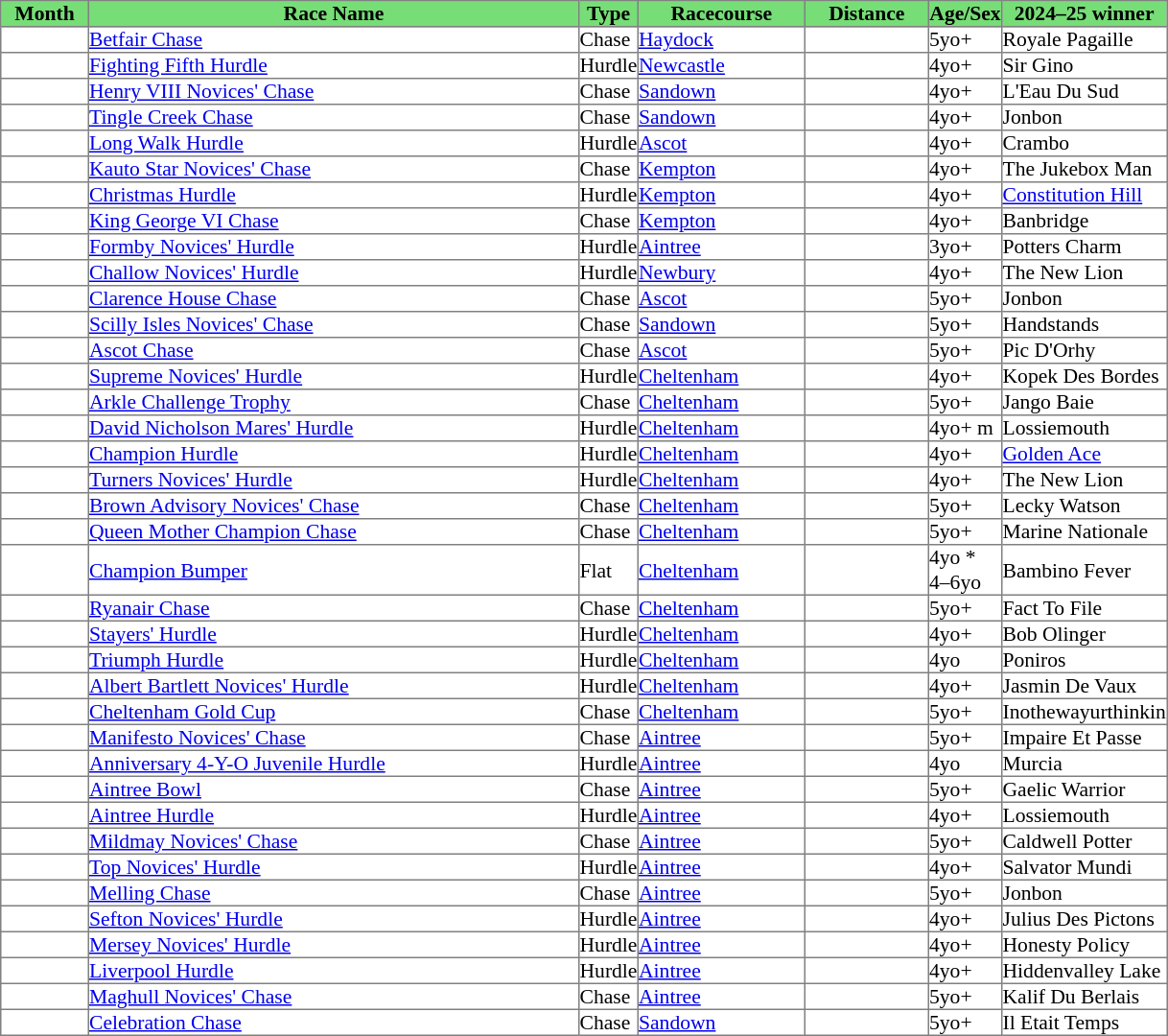<table class = "sortable" | border="1" cellpadding="0" style="border-collapse: collapse; font-size:90%">
<tr bgcolor="#77dd77" align="center">
<th width="60px"><strong>Month</strong><br></th>
<th width="340px"><strong>Race Name</strong><br></th>
<th width="40px"><strong>Type</strong><br></th>
<th width="115px"><strong>Racecourse</strong><br></th>
<th width="85px"><strong>Distance</strong> <br></th>
<th width="50px"><strong>Age/Sex</strong><br></th>
<th ! width="110px"><strong>2024–25 winner</strong><br></th>
</tr>
<tr>
<td></td>
<td><a href='#'>Betfair Chase</a></td>
<td>Chase</td>
<td><a href='#'>Haydock</a></td>
<td></td>
<td>5yo+</td>
<td>Royale Pagaille</td>
</tr>
<tr>
<td></td>
<td><a href='#'>Fighting Fifth Hurdle</a></td>
<td>Hurdle</td>
<td><a href='#'>Newcastle</a></td>
<td></td>
<td>4yo+</td>
<td>Sir Gino</td>
</tr>
<tr>
<td></td>
<td><a href='#'>Henry VIII Novices' Chase</a></td>
<td>Chase</td>
<td><a href='#'>Sandown</a></td>
<td></td>
<td>4yo+</td>
<td>L'Eau Du Sud</td>
</tr>
<tr>
<td></td>
<td><a href='#'>Tingle Creek Chase</a></td>
<td>Chase</td>
<td><a href='#'>Sandown</a></td>
<td></td>
<td>4yo+</td>
<td>Jonbon</td>
</tr>
<tr>
<td></td>
<td><a href='#'>Long Walk Hurdle</a></td>
<td>Hurdle</td>
<td><a href='#'>Ascot</a></td>
<td></td>
<td>4yo+</td>
<td>Crambo</td>
</tr>
<tr>
<td></td>
<td><a href='#'>Kauto Star Novices' Chase</a></td>
<td>Chase</td>
<td><a href='#'>Kempton</a></td>
<td></td>
<td>4yo+</td>
<td>The Jukebox Man</td>
</tr>
<tr>
<td></td>
<td><a href='#'>Christmas Hurdle</a></td>
<td>Hurdle</td>
<td><a href='#'>Kempton</a></td>
<td></td>
<td>4yo+</td>
<td><a href='#'>Constitution Hill</a></td>
</tr>
<tr>
<td></td>
<td><a href='#'>King George VI Chase</a></td>
<td>Chase</td>
<td><a href='#'>Kempton</a></td>
<td></td>
<td>4yo+</td>
<td>Banbridge</td>
</tr>
<tr>
<td></td>
<td><a href='#'>Formby Novices' Hurdle</a></td>
<td>Hurdle</td>
<td><a href='#'>Aintree</a></td>
<td></td>
<td>3yo+</td>
<td>Potters Charm</td>
</tr>
<tr>
<td></td>
<td><a href='#'>Challow Novices' Hurdle</a></td>
<td>Hurdle</td>
<td><a href='#'>Newbury</a></td>
<td></td>
<td>4yo+</td>
<td>The New Lion</td>
</tr>
<tr>
<td></td>
<td><a href='#'>Clarence House Chase</a></td>
<td>Chase</td>
<td><a href='#'>Ascot</a></td>
<td></td>
<td>5yo+</td>
<td>Jonbon</td>
</tr>
<tr>
<td></td>
<td><a href='#'>Scilly Isles Novices' Chase</a></td>
<td>Chase</td>
<td><a href='#'>Sandown</a></td>
<td></td>
<td>5yo+</td>
<td>Handstands</td>
</tr>
<tr>
<td></td>
<td><a href='#'>Ascot Chase</a></td>
<td>Chase</td>
<td><a href='#'>Ascot</a></td>
<td></td>
<td>5yo+</td>
<td>Pic D'Orhy</td>
</tr>
<tr>
<td></td>
<td><a href='#'>Supreme Novices' Hurdle</a></td>
<td>Hurdle</td>
<td><a href='#'>Cheltenham</a></td>
<td></td>
<td>4yo+</td>
<td>Kopek Des Bordes</td>
</tr>
<tr>
<td></td>
<td><a href='#'>Arkle Challenge Trophy</a></td>
<td>Chase</td>
<td><a href='#'>Cheltenham</a></td>
<td></td>
<td>5yo+</td>
<td>Jango Baie</td>
</tr>
<tr>
<td></td>
<td><a href='#'>David Nicholson Mares' Hurdle</a></td>
<td>Hurdle</td>
<td><a href='#'>Cheltenham</a></td>
<td></td>
<td>4yo+ m</td>
<td>Lossiemouth</td>
</tr>
<tr>
<td></td>
<td><a href='#'>Champion Hurdle</a></td>
<td>Hurdle</td>
<td><a href='#'>Cheltenham</a></td>
<td></td>
<td>4yo+</td>
<td><a href='#'>Golden Ace</a></td>
</tr>
<tr>
<td></td>
<td><a href='#'>Turners Novices' Hurdle</a></td>
<td>Hurdle</td>
<td><a href='#'>Cheltenham</a></td>
<td></td>
<td>4yo+</td>
<td>The New Lion</td>
</tr>
<tr>
<td></td>
<td><a href='#'>Brown Advisory Novices' Chase</a></td>
<td>Chase</td>
<td><a href='#'>Cheltenham</a></td>
<td></td>
<td>5yo+</td>
<td>Lecky Watson</td>
</tr>
<tr>
<td></td>
<td><a href='#'>Queen Mother Champion Chase</a></td>
<td>Chase</td>
<td><a href='#'>Cheltenham</a></td>
<td></td>
<td>5yo+</td>
<td>Marine Nationale</td>
</tr>
<tr>
<td></td>
<td><a href='#'>Champion Bumper</a></td>
<td>Flat</td>
<td><a href='#'>Cheltenham</a></td>
<td></td>
<td><span>4yo *</span> 4–6yo</td>
<td>Bambino Fever</td>
</tr>
<tr>
<td></td>
<td><a href='#'>Ryanair Chase</a></td>
<td>Chase</td>
<td><a href='#'>Cheltenham</a></td>
<td></td>
<td>5yo+</td>
<td>Fact To File</td>
</tr>
<tr>
<td></td>
<td><a href='#'>Stayers' Hurdle</a></td>
<td>Hurdle</td>
<td><a href='#'>Cheltenham</a></td>
<td></td>
<td>4yo+</td>
<td>Bob Olinger</td>
</tr>
<tr>
<td></td>
<td><a href='#'>Triumph Hurdle</a></td>
<td>Hurdle</td>
<td><a href='#'>Cheltenham</a></td>
<td></td>
<td>4yo</td>
<td>Poniros</td>
</tr>
<tr>
<td></td>
<td><a href='#'>Albert Bartlett Novices' Hurdle</a></td>
<td>Hurdle</td>
<td><a href='#'>Cheltenham</a></td>
<td></td>
<td>4yo+</td>
<td>Jasmin De Vaux</td>
</tr>
<tr>
<td></td>
<td><a href='#'>Cheltenham Gold Cup</a></td>
<td>Chase</td>
<td><a href='#'>Cheltenham</a></td>
<td></td>
<td>5yo+</td>
<td>Inothewayurthinkin</td>
</tr>
<tr>
<td></td>
<td><a href='#'>Manifesto Novices' Chase</a></td>
<td>Chase</td>
<td><a href='#'>Aintree</a></td>
<td></td>
<td>5yo+</td>
<td>Impaire Et Passe</td>
</tr>
<tr>
<td></td>
<td><a href='#'>Anniversary 4-Y-O Juvenile Hurdle</a></td>
<td>Hurdle</td>
<td><a href='#'>Aintree</a></td>
<td></td>
<td>4yo</td>
<td>Murcia</td>
</tr>
<tr>
<td></td>
<td><a href='#'>Aintree Bowl</a></td>
<td>Chase</td>
<td><a href='#'>Aintree</a></td>
<td></td>
<td>5yo+</td>
<td>Gaelic Warrior</td>
</tr>
<tr>
<td></td>
<td><a href='#'>Aintree Hurdle</a></td>
<td>Hurdle</td>
<td><a href='#'>Aintree</a></td>
<td></td>
<td>4yo+</td>
<td>Lossiemouth</td>
</tr>
<tr>
<td></td>
<td><a href='#'>Mildmay Novices' Chase</a></td>
<td>Chase</td>
<td><a href='#'>Aintree</a></td>
<td></td>
<td>5yo+</td>
<td>Caldwell Potter</td>
</tr>
<tr>
<td></td>
<td><a href='#'>Top Novices' Hurdle</a></td>
<td>Hurdle</td>
<td><a href='#'>Aintree</a></td>
<td></td>
<td>4yo+</td>
<td>Salvator Mundi</td>
</tr>
<tr>
<td></td>
<td><a href='#'>Melling Chase</a></td>
<td>Chase</td>
<td><a href='#'>Aintree</a></td>
<td></td>
<td>5yo+</td>
<td>Jonbon</td>
</tr>
<tr>
<td></td>
<td><a href='#'>Sefton Novices' Hurdle</a></td>
<td>Hurdle</td>
<td><a href='#'>Aintree</a></td>
<td></td>
<td>4yo+</td>
<td>Julius Des Pictons</td>
</tr>
<tr>
<td></td>
<td><a href='#'>Mersey Novices' Hurdle</a></td>
<td>Hurdle</td>
<td><a href='#'>Aintree</a></td>
<td></td>
<td>4yo+</td>
<td>Honesty Policy</td>
</tr>
<tr>
<td></td>
<td><a href='#'>Liverpool Hurdle</a></td>
<td>Hurdle</td>
<td><a href='#'>Aintree</a></td>
<td></td>
<td>4yo+</td>
<td>Hiddenvalley Lake</td>
</tr>
<tr>
<td></td>
<td><a href='#'>Maghull Novices' Chase</a></td>
<td>Chase</td>
<td><a href='#'>Aintree</a></td>
<td></td>
<td>5yo+</td>
<td>Kalif Du Berlais</td>
</tr>
<tr>
<td></td>
<td><a href='#'>Celebration Chase</a></td>
<td>Chase</td>
<td><a href='#'>Sandown</a></td>
<td></td>
<td>5yo+</td>
<td>Il Etait Temps</td>
</tr>
</table>
